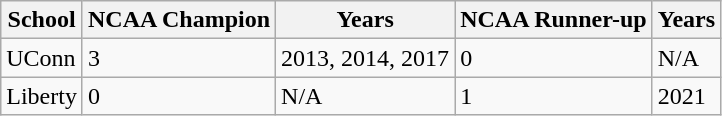<table class="wikitable">
<tr>
<th>School</th>
<th>NCAA Champion</th>
<th>Years</th>
<th>NCAA Runner-up</th>
<th>Years</th>
</tr>
<tr>
<td>UConn</td>
<td>3</td>
<td>2013, 2014, 2017</td>
<td>0</td>
<td>N/A</td>
</tr>
<tr>
<td>Liberty</td>
<td>0</td>
<td>N/A</td>
<td>1</td>
<td>2021</td>
</tr>
</table>
